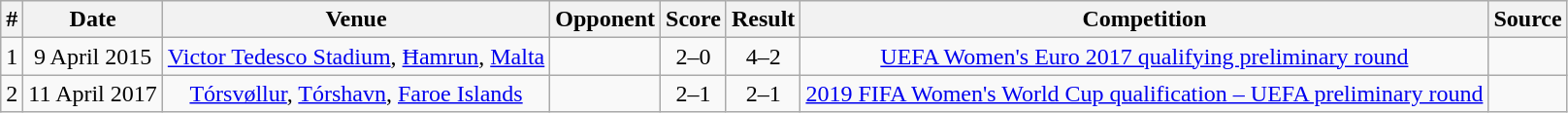<table class="wikitable" style="text-align:center;">
<tr>
<th>#</th>
<th>Date</th>
<th>Venue</th>
<th>Opponent</th>
<th>Score</th>
<th>Result</th>
<th>Competition</th>
<th>Source</th>
</tr>
<tr>
<td>1</td>
<td>9 April 2015</td>
<td><a href='#'>Victor Tedesco Stadium</a>, <a href='#'>Ħamrun</a>, <a href='#'>Malta</a></td>
<td></td>
<td>2–0</td>
<td>4–2</td>
<td><a href='#'>UEFA Women's Euro 2017 qualifying preliminary round</a></td>
<td></td>
</tr>
<tr>
<td>2</td>
<td>11 April 2017</td>
<td><a href='#'>Tórsvøllur</a>, <a href='#'>Tórshavn</a>, <a href='#'>Faroe Islands</a></td>
<td></td>
<td>2–1</td>
<td>2–1</td>
<td><a href='#'>2019 FIFA Women's World Cup qualification – UEFA preliminary round</a></td>
<td></td>
</tr>
</table>
